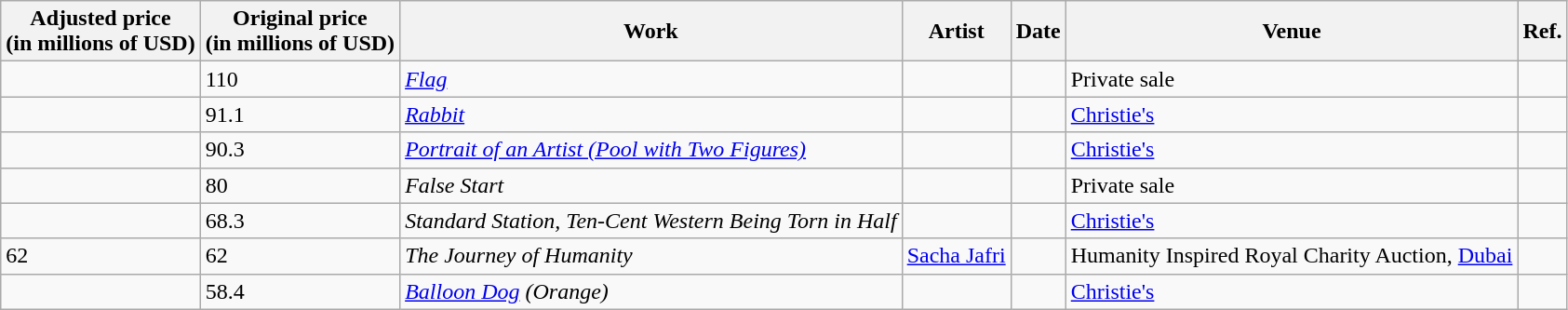<table class="wikitable sortable">
<tr>
<th>Adjusted price<br>(in millions of USD)</th>
<th>Original price<br>(in millions of USD)</th>
<th>Work</th>
<th>Artist</th>
<th>Date</th>
<th>Venue</th>
<th>Ref.</th>
</tr>
<tr>
<td></td>
<td>110</td>
<td><em><a href='#'>Flag</a></em></td>
<td></td>
<td></td>
<td>Private sale</td>
<td></td>
</tr>
<tr>
<td></td>
<td>91.1</td>
<td><em><a href='#'>Rabbit</a></em></td>
<td></td>
<td></td>
<td><a href='#'>Christie's</a></td>
<td></td>
</tr>
<tr>
<td></td>
<td>90.3</td>
<td><em><a href='#'>Portrait of an Artist (Pool with Two Figures)</a></em></td>
<td></td>
<td></td>
<td><a href='#'>Christie's</a></td>
<td></td>
</tr>
<tr>
<td></td>
<td>80</td>
<td><em>False Start</em></td>
<td></td>
<td></td>
<td>Private sale</td>
<td></td>
</tr>
<tr>
<td></td>
<td>68.3</td>
<td><em>Standard Station, Ten-Cent Western Being Torn in Half</em></td>
<td></td>
<td></td>
<td><a href='#'>Christie's</a></td>
</tr>
<tr>
<td>62</td>
<td>62</td>
<td><em>The Journey of Humanity</em></td>
<td><a href='#'>Sacha Jafri</a></td>
<td></td>
<td>Humanity Inspired Royal Charity Auction, <a href='#'>Dubai</a></td>
<td></td>
</tr>
<tr>
<td></td>
<td>58.4</td>
<td><em><a href='#'>Balloon Dog</a> (Orange)</em></td>
<td></td>
<td></td>
<td><a href='#'>Christie's</a></td>
<td><br></td>
</tr>
</table>
